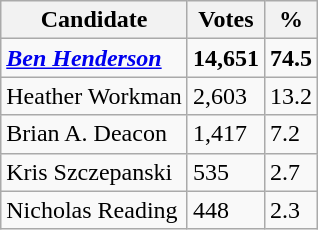<table class="wikitable" align="left">
<tr>
<th>Candidate</th>
<th>Votes</th>
<th>%</th>
</tr>
<tr>
<td><strong><em><a href='#'>Ben Henderson</a></em></strong></td>
<td><strong>14,651</strong></td>
<td><strong>74.5</strong></td>
</tr>
<tr>
<td>Heather Workman</td>
<td>2,603</td>
<td>13.2</td>
</tr>
<tr>
<td>Brian A. Deacon</td>
<td>1,417</td>
<td>7.2</td>
</tr>
<tr>
<td>Kris Szczepanski</td>
<td>535</td>
<td>2.7</td>
</tr>
<tr>
<td>Nicholas Reading</td>
<td>448</td>
<td>2.3</td>
</tr>
</table>
